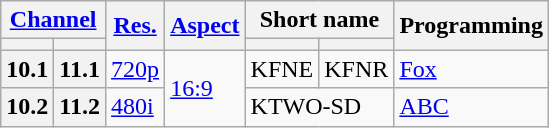<table class="wikitable">
<tr>
<th scope = "col" colspan=2><a href='#'>Channel</a></th>
<th scope = "col" rowspan=2><a href='#'>Res.</a></th>
<th scope = "col" rowspan=2><a href='#'>Aspect</a></th>
<th scope = "col" colspan=2>Short name</th>
<th scope = "col" rowspan=2>Programming</th>
</tr>
<tr>
<th scope = "col"></th>
<th></th>
<th></th>
<th></th>
</tr>
<tr>
<th scope = "row">10.1</th>
<th>11.1</th>
<td><a href='#'>720p</a></td>
<td rowspan="2"><a href='#'>16:9</a></td>
<td>KFNE</td>
<td>KFNR</td>
<td><a href='#'>Fox</a></td>
</tr>
<tr>
<th scope = "row">10.2</th>
<th>11.2</th>
<td><a href='#'>480i</a></td>
<td colspan="2">KTWO-SD</td>
<td><a href='#'>ABC</a></td>
</tr>
</table>
